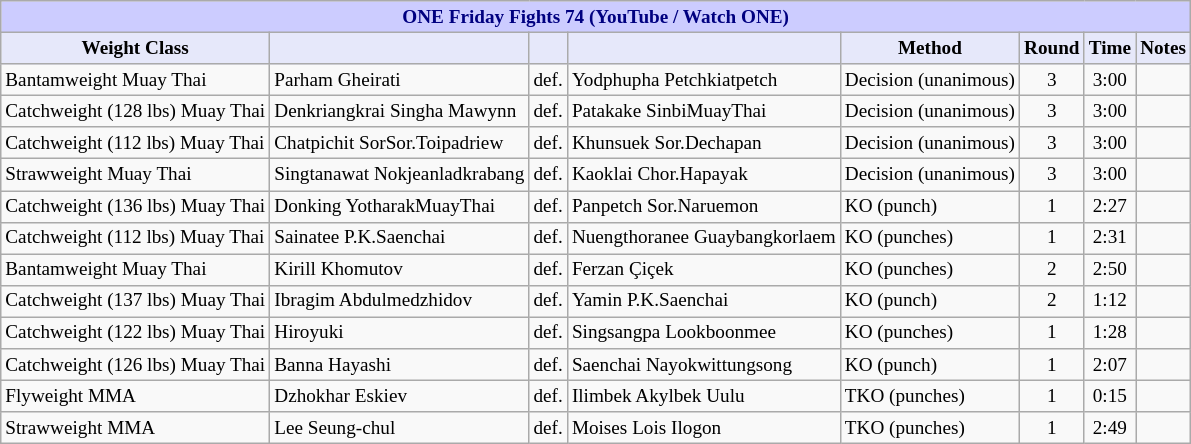<table class="wikitable" style="font-size: 80%;">
<tr>
<th colspan="8" style="background-color: #ccf; color: #000080; text-align: center;"><strong>ONE Friday Fights 74 (YouTube / Watch ONE)</strong></th>
</tr>
<tr>
<th colspan="1" style="background-color: #E6E8FA; color: #000000; text-align: center;">Weight Class</th>
<th colspan="1" style="background-color: #E6E8FA; color: #000000; text-align: center;"></th>
<th colspan="1" style="background-color: #E6E8FA; color: #000000; text-align: center;"></th>
<th colspan="1" style="background-color: #E6E8FA; color: #000000; text-align: center;"></th>
<th colspan="1" style="background-color: #E6E8FA; color: #000000; text-align: center;">Method</th>
<th colspan="1" style="background-color: #E6E8FA; color: #000000; text-align: center;">Round</th>
<th colspan="1" style="background-color: #E6E8FA; color: #000000; text-align: center;">Time</th>
<th colspan="1" style="background-color: #E6E8FA; color: #000000; text-align: center;">Notes</th>
</tr>
<tr>
<td>Bantamweight Muay Thai</td>
<td> Parham Gheirati</td>
<td>def.</td>
<td> Yodphupha Petchkiatpetch</td>
<td>Decision (unanimous)</td>
<td align=center>3</td>
<td align=center>3:00</td>
<td></td>
</tr>
<tr>
<td>Catchweight (128 lbs) Muay Thai</td>
<td> Denkriangkrai Singha Mawynn</td>
<td>def.</td>
<td> Patakake SinbiMuayThai</td>
<td>Decision (unanimous)</td>
<td align=center>3</td>
<td align=center>3:00</td>
<td></td>
</tr>
<tr>
<td>Catchweight (112 lbs) Muay Thai</td>
<td> Chatpichit SorSor.Toipadriew</td>
<td>def.</td>
<td> Khunsuek Sor.Dechapan</td>
<td>Decision (unanimous)</td>
<td align=center>3</td>
<td align=center>3:00</td>
<td></td>
</tr>
<tr>
<td>Strawweight Muay Thai</td>
<td> Singtanawat Nokjeanladkrabang</td>
<td>def.</td>
<td> Kaoklai Chor.Hapayak</td>
<td>Decision (unanimous)</td>
<td align=center>3</td>
<td align=center>3:00</td>
<td></td>
</tr>
<tr>
<td>Catchweight (136 lbs) Muay Thai</td>
<td> Donking YotharakMuayThai</td>
<td>def.</td>
<td> Panpetch Sor.Naruemon</td>
<td>KO (punch)</td>
<td align=center>1</td>
<td align=center>2:27</td>
<td></td>
</tr>
<tr>
<td>Catchweight (112 lbs) Muay Thai</td>
<td> Sainatee P.K.Saenchai</td>
<td>def.</td>
<td> Nuengthoranee Guaybangkorlaem</td>
<td>KO (punches)</td>
<td align=center>1</td>
<td align=center>2:31</td>
<td></td>
</tr>
<tr>
<td>Bantamweight Muay Thai</td>
<td> Kirill Khomutov</td>
<td>def.</td>
<td> Ferzan Çiçek</td>
<td>KO (punches)</td>
<td align=center>2</td>
<td align=center>2:50</td>
<td></td>
</tr>
<tr>
<td>Catchweight (137 lbs) Muay Thai</td>
<td> Ibragim Abdulmedzhidov</td>
<td>def.</td>
<td> Yamin P.K.Saenchai</td>
<td>KO (punch)</td>
<td align=center>2</td>
<td align=center>1:12</td>
<td></td>
</tr>
<tr>
<td>Catchweight (122 lbs) Muay Thai</td>
<td> Hiroyuki</td>
<td>def.</td>
<td> Singsangpa Lookboonmee</td>
<td>KO (punches)</td>
<td align=center>1</td>
<td align=center>1:28</td>
<td></td>
</tr>
<tr>
<td>Catchweight (126 lbs) Muay Thai</td>
<td> Banna Hayashi</td>
<td>def.</td>
<td> Saenchai Nayokwittungsong</td>
<td>KO (punch)</td>
<td align=center>1</td>
<td align=center>2:07</td>
<td></td>
</tr>
<tr>
<td>Flyweight MMA</td>
<td> Dzhokhar Eskiev</td>
<td>def.</td>
<td> Ilimbek Akylbek Uulu</td>
<td>TKO (punches)</td>
<td align=center>1</td>
<td align=center>0:15</td>
<td></td>
</tr>
<tr>
<td>Strawweight MMA</td>
<td> Lee Seung-chul</td>
<td>def.</td>
<td> Moises Lois Ilogon</td>
<td>TKO (punches)</td>
<td align=center>1</td>
<td align=center>2:49</td>
<td></td>
</tr>
</table>
